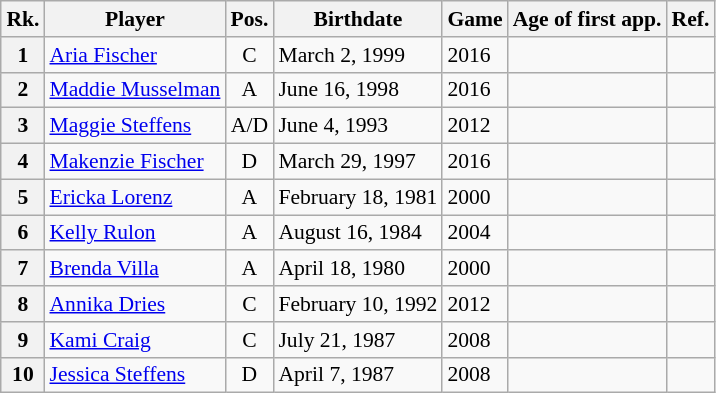<table class="wikitable sortable" style="text-align: left; font-size: 90%; margin-left: 1em;">
<tr>
<th>Rk.</th>
<th>Player</th>
<th>Pos.</th>
<th>Birthdate</th>
<th>Game</th>
<th>Age of first app.</th>
<th>Ref.</th>
</tr>
<tr>
<th>1</th>
<td><a href='#'>Aria Fischer</a></td>
<td style="text-align: center;">C</td>
<td>March 2, 1999</td>
<td>2016 </td>
<td></td>
<td></td>
</tr>
<tr>
<th>2</th>
<td><a href='#'>Maddie Musselman</a></td>
<td style="text-align: center;">A</td>
<td>June 16, 1998</td>
<td>2016 </td>
<td></td>
<td></td>
</tr>
<tr>
<th>3</th>
<td><a href='#'>Maggie Steffens</a></td>
<td style="text-align: center;">A/D</td>
<td>June 4, 1993</td>
<td>2012 </td>
<td></td>
<td></td>
</tr>
<tr>
<th>4</th>
<td><a href='#'>Makenzie Fischer</a></td>
<td style="text-align: center;">D</td>
<td>March 29, 1997</td>
<td>2016 </td>
<td></td>
<td></td>
</tr>
<tr>
<th>5</th>
<td><a href='#'>Ericka Lorenz</a></td>
<td style="text-align: center;">A</td>
<td>February 18, 1981</td>
<td>2000 </td>
<td></td>
<td></td>
</tr>
<tr>
<th>6</th>
<td><a href='#'>Kelly Rulon</a></td>
<td style="text-align: center;">A</td>
<td>August 16, 1984</td>
<td>2004 </td>
<td></td>
<td></td>
</tr>
<tr>
<th>7</th>
<td><a href='#'>Brenda Villa</a></td>
<td style="text-align: center;">A</td>
<td>April 18, 1980</td>
<td>2000 </td>
<td></td>
<td></td>
</tr>
<tr>
<th>8</th>
<td><a href='#'>Annika Dries</a></td>
<td style="text-align: center;">C</td>
<td>February 10, 1992</td>
<td>2012 </td>
<td></td>
<td></td>
</tr>
<tr>
<th>9</th>
<td><a href='#'>Kami Craig</a></td>
<td style="text-align: center;">C</td>
<td>July 21, 1987</td>
<td>2008 </td>
<td></td>
<td></td>
</tr>
<tr>
<th>10</th>
<td><a href='#'>Jessica Steffens</a></td>
<td style="text-align: center;">D</td>
<td>April 7, 1987</td>
<td>2008 </td>
<td></td>
<td></td>
</tr>
</table>
